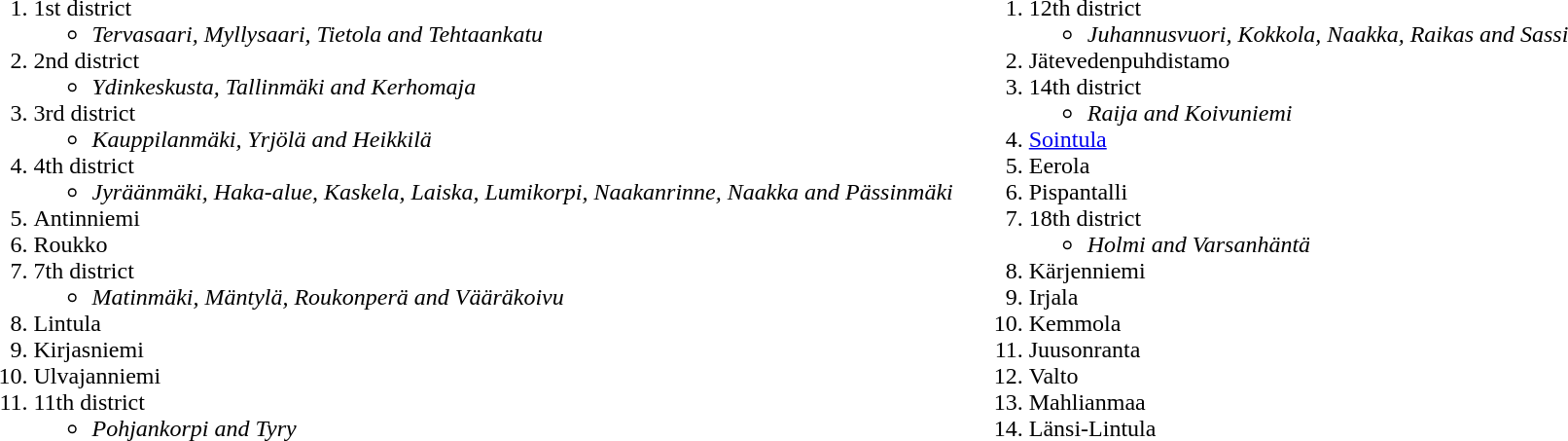<table>
<tr ---->
<td valign="top"><br><ol>
<li>1st district</li><ul><li><em>Tervasaari, Myllysaari, Tietola and Tehtaankatu</em></li></ul><li>2nd district</li><ul><li><em>Ydinkeskusta, Tallinmäki and Kerhomaja</em></li></ul><li>3rd district</li><ul><li><em>Kauppilanmäki, Yrjölä and Heikkilä</em></li></ul><li>4th district</li><ul><li><em>Jyräänmäki, Haka-alue, Kaskela, Laiska, Lumikorpi, Naakanrinne, Naakka and Pässinmäki</em></li></ul><li>Antinniemi</li>
<li>Roukko</li>
<li>7th district</li><ul><li><em>Matinmäki, Mäntylä, Roukonperä and Vääräkoivu</em></li></ul><li>Lintula</li>
<li>Kirjasniemi</li>
<li>Ulvajanniemi</li>
<li>11th district</li><ul><li><em>Pohjankorpi and Tyry</em></li></ul></ol></td>
<td> </td>
<td valign="top"><br><ol>
<li>12th district</li><ul><li><em>Juhannusvuori, Kokkola, Naakka, Raikas and Sassi</em></li></ul><li>Jätevedenpuhdistamo</li>
<li>14th district</li><ul><li><em>Raija and Koivuniemi</em></li></ul><li><a href='#'>Sointula</a></li>
<li>Eerola</li>
<li>Pispantalli</li>
<li>18th district</li><ul><li><em>Holmi and Varsanhäntä</em></li></ul><li>Kärjenniemi</li>
<li>Irjala</li>
<li>Kemmola</li>
<li>Juusonranta</li>
<li>Valto</li>
<li>Mahlianmaa</li>
<li>Länsi-Lintula</li>
</ol></td>
</tr>
</table>
